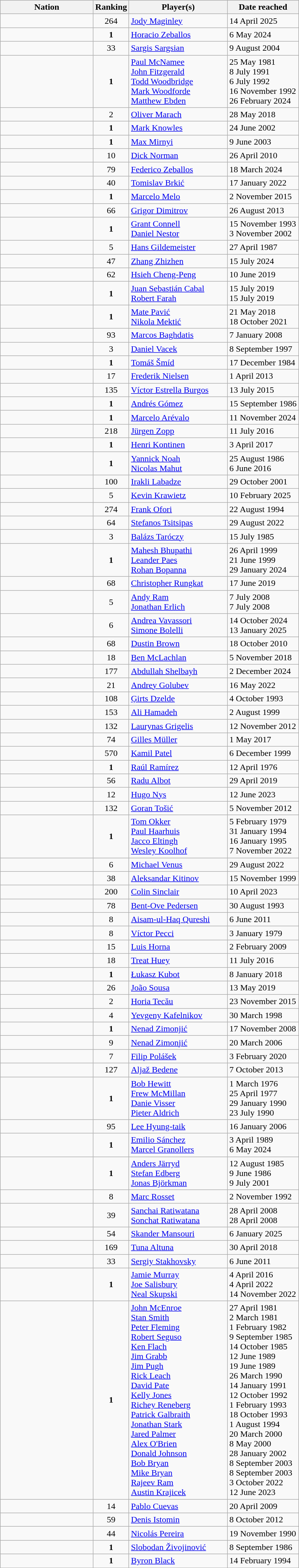<table class="sortable wikitable">
<tr>
<th style="width:165px">Nation</th>
<th>Ranking</th>
<th style="width:175px">Player(s)</th>
<th>Date reached</th>
</tr>
<tr>
<td></td>
<td align=center>264</td>
<td><a href='#'>Jody Maginley</a></td>
<td>14 April 2025</td>
</tr>
<tr>
<td></td>
<td align=center><strong>1</strong></td>
<td><a href='#'>Horacio Zeballos</a></td>
<td>6 May 2024</td>
</tr>
<tr>
<td></td>
<td align=center>33</td>
<td><a href='#'>Sargis Sargsian</a></td>
<td>9 August 2004</td>
</tr>
<tr>
<td></td>
<td align=center><strong>1</strong></td>
<td><a href='#'>Paul McNamee</a> <br> <a href='#'>John Fitzgerald</a> <br> <a href='#'>Todd Woodbridge</a> <br> <a href='#'>Mark Woodforde</a> <br> <a href='#'>Matthew Ebden</a></td>
<td>25 May 1981 <br> 8 July 1991 <br> 6 July 1992 <br> 16 November 1992 <br> 26 February 2024</td>
</tr>
<tr>
<td></td>
<td align=center>2</td>
<td><a href='#'>Oliver Marach</a></td>
<td>28 May 2018</td>
</tr>
<tr>
<td></td>
<td align=center><strong>1</strong></td>
<td><a href='#'>Mark Knowles</a></td>
<td>24 June 2002</td>
</tr>
<tr>
<td></td>
<td align=center><strong>1</strong></td>
<td><a href='#'>Max Mirnyi</a></td>
<td>9 June 2003</td>
</tr>
<tr>
<td></td>
<td align=center>10</td>
<td><a href='#'>Dick Norman</a></td>
<td>26 April 2010</td>
</tr>
<tr>
<td></td>
<td align=center>79</td>
<td><a href='#'>Federico Zeballos</a></td>
<td>18 March 2024</td>
</tr>
<tr>
<td></td>
<td align=center>40</td>
<td><a href='#'>Tomislav Brkić</a></td>
<td>17 January 2022</td>
</tr>
<tr>
<td></td>
<td align=center><strong>1</strong></td>
<td><a href='#'>Marcelo Melo</a></td>
<td>2 November 2015</td>
</tr>
<tr>
<td></td>
<td align=center>66</td>
<td><a href='#'>Grigor Dimitrov</a></td>
<td>26 August 2013</td>
</tr>
<tr>
<td></td>
<td align=center><strong>1</strong></td>
<td><a href='#'>Grant Connell</a> <br> <a href='#'>Daniel Nestor</a></td>
<td>15 November 1993 <br> 3 November 2002</td>
</tr>
<tr>
<td></td>
<td align=center>5</td>
<td><a href='#'>Hans Gildemeister</a></td>
<td>27 April 1987</td>
</tr>
<tr>
<td></td>
<td align=center>47</td>
<td><a href='#'>Zhang Zhizhen</a></td>
<td>15 July 2024</td>
</tr>
<tr>
<td></td>
<td align=center>62</td>
<td><a href='#'>Hsieh Cheng-Peng</a></td>
<td>10 June 2019</td>
</tr>
<tr>
<td></td>
<td align=center><strong>1</strong></td>
<td><a href='#'>Juan Sebastián Cabal</a> <br> <a href='#'>Robert Farah</a></td>
<td>15 July 2019 <br> 15 July 2019</td>
</tr>
<tr>
<td></td>
<td align=center><strong>1</strong></td>
<td><a href='#'>Mate Pavić</a> <br> <a href='#'>Nikola Mektić</a></td>
<td>21 May 2018 <br> 18 October 2021</td>
</tr>
<tr>
<td></td>
<td align=center>93</td>
<td><a href='#'>Marcos Baghdatis</a></td>
<td>7 January 2008</td>
</tr>
<tr>
<td></td>
<td align=center>3</td>
<td><a href='#'>Daniel Vacek</a></td>
<td>8 September 1997</td>
</tr>
<tr>
<td></td>
<td align=center><strong>1</strong></td>
<td><a href='#'>Tomáš Šmíd</a></td>
<td>17 December 1984</td>
</tr>
<tr>
<td></td>
<td align=center>17</td>
<td><a href='#'>Frederik Nielsen</a></td>
<td>1 April 2013</td>
</tr>
<tr>
<td></td>
<td align=center>135</td>
<td><a href='#'>Víctor Estrella Burgos</a></td>
<td>13 July 2015</td>
</tr>
<tr>
<td></td>
<td align=center><strong>1</strong></td>
<td><a href='#'>Andrés Gómez</a></td>
<td>15 September 1986</td>
</tr>
<tr>
<td></td>
<td align=center><strong>1</strong></td>
<td><a href='#'>Marcelo Arévalo</a></td>
<td>11 November 2024</td>
</tr>
<tr>
<td></td>
<td align=center>218</td>
<td><a href='#'>Jürgen Zopp</a></td>
<td>11 July 2016</td>
</tr>
<tr>
<td></td>
<td align=center><strong>1</strong></td>
<td><a href='#'>Henri Kontinen</a></td>
<td>3 April 2017</td>
</tr>
<tr>
<td></td>
<td align=center><strong>1</strong></td>
<td><a href='#'>Yannick Noah</a> <br> <a href='#'>Nicolas Mahut</a></td>
<td>25 August 1986 <br> 6 June 2016</td>
</tr>
<tr>
<td></td>
<td align=center>100</td>
<td><a href='#'>Irakli Labadze</a></td>
<td>29 October 2001</td>
</tr>
<tr>
<td></td>
<td align=center>5</td>
<td><a href='#'>Kevin Krawietz</a></td>
<td>10 February 2025</td>
</tr>
<tr>
<td></td>
<td align=center>274</td>
<td><a href='#'>Frank Ofori</a></td>
<td>22 August 1994</td>
</tr>
<tr>
<td></td>
<td align=center>64</td>
<td><a href='#'>Stefanos Tsitsipas</a></td>
<td>29 August 2022</td>
</tr>
<tr>
<td></td>
<td align=center>3</td>
<td><a href='#'>Balázs Taróczy</a></td>
<td>15 July 1985</td>
</tr>
<tr>
<td></td>
<td align=center><strong>1</strong></td>
<td><a href='#'>Mahesh Bhupathi</a> <br> <a href='#'>Leander Paes</a> <br> <a href='#'>Rohan Bopanna</a></td>
<td>26 April 1999 <br> 21 June 1999 <br> 29 January 2024</td>
</tr>
<tr>
<td></td>
<td align=center>68</td>
<td><a href='#'>Christopher Rungkat</a></td>
<td>17 June 2019</td>
</tr>
<tr>
<td></td>
<td align=center>5</td>
<td><a href='#'>Andy Ram</a> <br> <a href='#'>Jonathan Erlich</a></td>
<td>7 July 2008 <br> 7 July 2008</td>
</tr>
<tr>
<td></td>
<td align=center>6</td>
<td><a href='#'>Andrea Vavassori</a> <br> <a href='#'>Simone Bolelli</a></td>
<td>14 October 2024 <br> 13 January 2025</td>
</tr>
<tr>
<td></td>
<td align=center>68</td>
<td><a href='#'>Dustin Brown</a></td>
<td>18 October 2010</td>
</tr>
<tr>
<td></td>
<td align=center>18</td>
<td><a href='#'>Ben McLachlan</a></td>
<td>5 November 2018</td>
</tr>
<tr>
<td></td>
<td align=center>177</td>
<td><a href='#'>Abdullah Shelbayh</a></td>
<td>2 December 2024</td>
</tr>
<tr>
<td></td>
<td align=center>21</td>
<td><a href='#'>Andrey Golubev</a></td>
<td>16 May 2022</td>
</tr>
<tr>
<td></td>
<td align=center>108</td>
<td><a href='#'>Ģirts Dzelde</a></td>
<td>4 October 1993</td>
</tr>
<tr>
<td></td>
<td align=center>153</td>
<td><a href='#'>Ali Hamadeh</a></td>
<td>2 August 1999</td>
</tr>
<tr>
<td></td>
<td align=center>132</td>
<td><a href='#'>Laurynas Grigelis</a></td>
<td>12 November 2012</td>
</tr>
<tr>
<td></td>
<td align=center>74</td>
<td><a href='#'>Gilles Müller</a></td>
<td>1 May 2017</td>
</tr>
<tr>
<td></td>
<td align=center>570</td>
<td><a href='#'>Kamil Patel</a></td>
<td>6 December 1999</td>
</tr>
<tr>
<td></td>
<td align=center><strong>1</strong></td>
<td><a href='#'>Raúl Ramírez</a></td>
<td>12 April 1976</td>
</tr>
<tr>
<td></td>
<td align=center>56</td>
<td><a href='#'>Radu Albot</a></td>
<td>29 April 2019</td>
</tr>
<tr>
<td></td>
<td align=center>12</td>
<td><a href='#'>Hugo Nys</a></td>
<td>12 June 2023</td>
</tr>
<tr>
<td></td>
<td align=center>132</td>
<td><a href='#'>Goran Tošić</a></td>
<td>5 November 2012</td>
</tr>
<tr>
<td></td>
<td align=center><strong>1</strong></td>
<td><a href='#'>Tom Okker</a> <br> <a href='#'>Paul Haarhuis</a> <br> <a href='#'>Jacco Eltingh</a> <br> <a href='#'>Wesley Koolhof</a></td>
<td>5 February 1979 <br> 31 January 1994 <br> 16 January 1995 <br> 7 November 2022</td>
</tr>
<tr>
<td></td>
<td align=center>6</td>
<td><a href='#'>Michael Venus</a></td>
<td>29 August 2022</td>
</tr>
<tr>
<td></td>
<td align=center>38</td>
<td><a href='#'>Aleksandar Kitinov</a></td>
<td>15 November 1999</td>
</tr>
<tr>
<td></td>
<td align=center>200</td>
<td><a href='#'>Colin Sinclair</a></td>
<td>10 April 2023</td>
</tr>
<tr>
<td></td>
<td align=center>78</td>
<td><a href='#'>Bent-Ove Pedersen</a></td>
<td>30 August 1993</td>
</tr>
<tr>
<td></td>
<td align=center>8</td>
<td><a href='#'>Aisam-ul-Haq Qureshi</a></td>
<td>6 June 2011</td>
</tr>
<tr>
<td></td>
<td align=center>8</td>
<td><a href='#'>Víctor Pecci</a></td>
<td>3 January 1979</td>
</tr>
<tr>
<td></td>
<td align=center>15</td>
<td><a href='#'>Luis Horna</a></td>
<td>2 February 2009</td>
</tr>
<tr>
<td></td>
<td align=center>18</td>
<td><a href='#'>Treat Huey</a></td>
<td>11 July 2016</td>
</tr>
<tr>
<td></td>
<td align=center><strong>1</strong></td>
<td><a href='#'>Łukasz Kubot</a></td>
<td>8 January 2018</td>
</tr>
<tr>
<td></td>
<td align=center>26</td>
<td><a href='#'>João Sousa</a></td>
<td>13 May 2019</td>
</tr>
<tr>
<td></td>
<td align=center>2</td>
<td><a href='#'>Horia Tecău</a></td>
<td>23 November 2015</td>
</tr>
<tr>
<td></td>
<td align=center>4</td>
<td><a href='#'>Yevgeny Kafelnikov</a></td>
<td>30 March 1998</td>
</tr>
<tr>
<td></td>
<td align=center><strong>1</strong></td>
<td><a href='#'>Nenad Zimonjić</a></td>
<td>17 November 2008</td>
</tr>
<tr>
<td></td>
<td align=center>9</td>
<td><a href='#'>Nenad Zimonjić</a></td>
<td>20 March 2006</td>
</tr>
<tr>
<td></td>
<td align=center>7</td>
<td><a href='#'>Filip Polášek</a></td>
<td>3 February 2020</td>
</tr>
<tr>
<td></td>
<td align=center>127</td>
<td><a href='#'>Aljaž Bedene</a></td>
<td>7 October 2013</td>
</tr>
<tr>
<td></td>
<td align=center><strong>1</strong></td>
<td><a href='#'>Bob Hewitt</a> <br> <a href='#'>Frew McMillan</a> <br> <a href='#'>Danie Visser</a> <br> <a href='#'>Pieter Aldrich</a></td>
<td>1 March 1976 <br> 25 April 1977 <br> 29 January 1990 <br> 23 July 1990</td>
</tr>
<tr>
<td></td>
<td align=center>95</td>
<td><a href='#'>Lee Hyung-taik</a></td>
<td>16 January 2006</td>
</tr>
<tr>
<td></td>
<td align=center><strong>1</strong></td>
<td><a href='#'>Emilio Sánchez</a> <br> <a href='#'>Marcel Granollers</a></td>
<td>3 April 1989 <br> 6 May 2024</td>
</tr>
<tr>
<td></td>
<td align=center><strong>1</strong></td>
<td><a href='#'>Anders Järryd</a> <br> <a href='#'>Stefan Edberg</a> <br> <a href='#'>Jonas Björkman</a></td>
<td>12 August 1985 <br> 9 June 1986 <br> 9 July 2001</td>
</tr>
<tr>
<td></td>
<td align=center>8</td>
<td><a href='#'>Marc Rosset</a></td>
<td>2 November 1992</td>
</tr>
<tr>
<td></td>
<td align=center>39</td>
<td><a href='#'>Sanchai Ratiwatana</a> <br> <a href='#'>Sonchat Ratiwatana</a></td>
<td>28 April 2008 <br> 28 April 2008</td>
</tr>
<tr>
<td></td>
<td align=center>54</td>
<td><a href='#'>Skander Mansouri</a></td>
<td>6 January 2025</td>
</tr>
<tr>
<td></td>
<td align=center>169</td>
<td><a href='#'>Tuna Altuna</a></td>
<td>30 April 2018</td>
</tr>
<tr>
<td></td>
<td align=center>33</td>
<td><a href='#'>Sergiy Stakhovsky</a></td>
<td>6 June 2011</td>
</tr>
<tr>
<td></td>
<td align=center><strong>1</strong></td>
<td><a href='#'>Jamie Murray</a> <br> <a href='#'>Joe Salisbury</a> <br> <a href='#'>Neal Skupski</a></td>
<td>4 April 2016 <br> 4 April 2022 <br> 14 November 2022</td>
</tr>
<tr>
<td></td>
<td align=center><strong>1</strong></td>
<td><a href='#'>John McEnroe</a> <br> <a href='#'>Stan Smith</a> <br> <a href='#'>Peter Fleming</a> <br> <a href='#'>Robert Seguso</a> <br> <a href='#'>Ken Flach</a> <br> <a href='#'>Jim Grabb</a> <br> <a href='#'>Jim Pugh</a> <br> <a href='#'>Rick Leach</a> <br> <a href='#'>David Pate</a> <br> <a href='#'>Kelly Jones</a>  <br> <a href='#'>Richey Reneberg</a> <br> <a href='#'>Patrick Galbraith</a> <br> <a href='#'>Jonathan Stark</a> <br> <a href='#'>Jared Palmer</a> <br> <a href='#'>Alex O'Brien</a> <br> <a href='#'>Donald Johnson</a> <br> <a href='#'>Bob Bryan</a> <br> <a href='#'>Mike Bryan</a> <br> <a href='#'>Rajeev Ram</a> <br> <a href='#'>Austin Krajicek</a></td>
<td>27 April 1981 <br> 2 March 1981 <br> 1 February 1982 <br> 9 September 1985 <br> 14 October 1985 <br> 12 June 1989 <br> 19 June 1989 <br> 26 March 1990 <br> 14 January 1991 <br> 12 October 1992 <br> 1 February 1993 <br> 18 October 1993 <br> 1 August 1994 <br> 20 March 2000 <br> 8 May 2000 <br> 28 January 2002 <br> 8 September 2003 <br> 8 September 2003 <br> 3 October 2022 <br> 12 June 2023</td>
</tr>
<tr>
<td></td>
<td align=center>14</td>
<td><a href='#'>Pablo Cuevas</a></td>
<td>20 April 2009</td>
</tr>
<tr>
<td></td>
<td align=center>59</td>
<td><a href='#'>Denis Istomin</a></td>
<td>8 October 2012</td>
</tr>
<tr>
<td></td>
<td align=center>44</td>
<td><a href='#'>Nicolás Pereira</a></td>
<td>19 November 1990</td>
</tr>
<tr>
<td></td>
<td align=center><strong>1</strong></td>
<td><a href='#'>Slobodan Živojinović</a></td>
<td>8 September 1986</td>
</tr>
<tr>
<td></td>
<td align=center><strong>1</strong></td>
<td><a href='#'>Byron Black</a></td>
<td>14 February 1994</td>
</tr>
</table>
